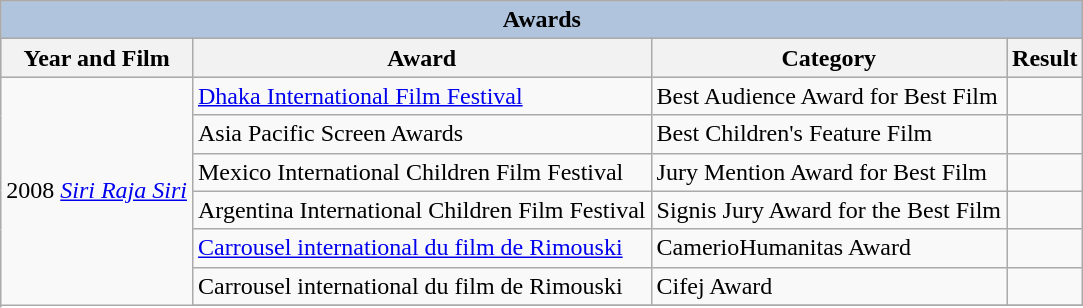<table class="wikitable sortable">
<tr style="background:#ccc; text-align:center;">
<th colspan="5" style="background: LightSteelBlue;">Awards</th>
</tr>
<tr style="background:#ccc; text-align:center;">
<th>Year and Film</th>
<th>Award</th>
<th>Category</th>
<th>Result</th>
</tr>
<tr>
<td rowspan=11>2008 <em><a href='#'>Siri Raja Siri</a></em></td>
<td><a href='#'>Dhaka International Film Festival</a></td>
<td>Best Audience Award for Best Film</td>
<td></td>
</tr>
<tr>
<td>Asia Pacific Screen Awards</td>
<td>Best Children's Feature Film</td>
<td></td>
</tr>
<tr>
<td>Mexico International Children Film Festival</td>
<td>Jury Mention Award for Best Film</td>
<td></td>
</tr>
<tr>
<td>Argentina International Children Film Festival</td>
<td>Signis Jury Award for the Best Film</td>
<td></td>
</tr>
<tr>
<td><a href='#'>Carrousel international du film de Rimouski</a></td>
<td>CamerioHumanitas Award</td>
<td></td>
</tr>
<tr>
<td>Carrousel international du film de Rimouski</td>
<td>Cifej Award</td>
<td></td>
</tr>
<tr>
</tr>
</table>
